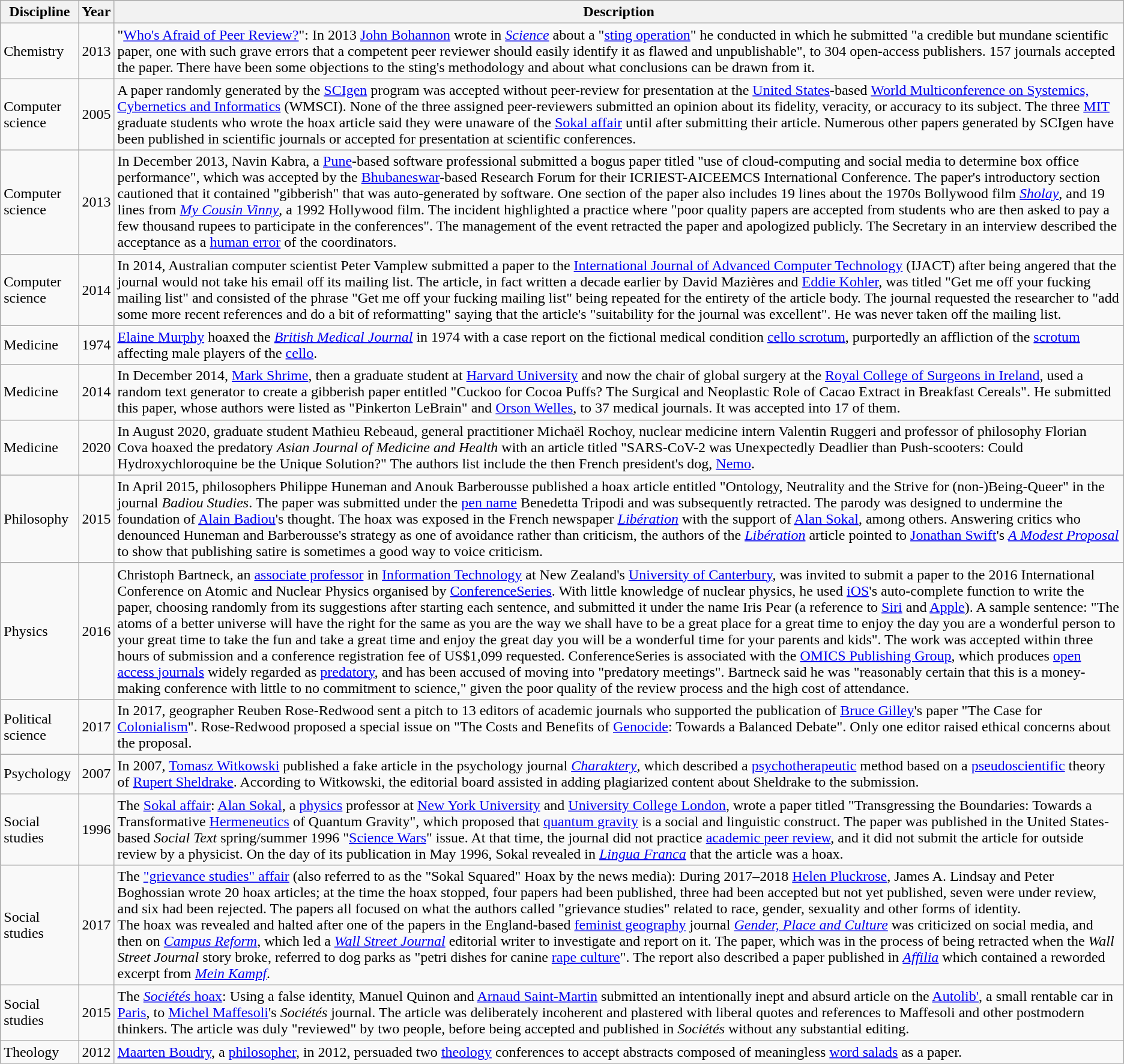<table class="wikitable sortable">
<tr>
<th>Discipline</th>
<th>Year</th>
<th>Description</th>
</tr>
<tr>
<td>Chemistry</td>
<td>2013</td>
<td>"<a href='#'>Who's Afraid of Peer Review?</a>": In 2013 <a href='#'>John Bohannon</a> wrote in <em><a href='#'>Science</a></em> about a "<a href='#'>sting operation</a>" he conducted in which he submitted "a credible but mundane scientific paper, one with such grave errors that a competent peer reviewer should easily identify it as flawed and unpublishable", to 304 open-access publishers. 157 journals accepted the paper. There have been some objections to the sting's methodology and about what conclusions can be drawn from it.</td>
</tr>
<tr>
<td>Computer science</td>
<td>2005</td>
<td>A paper randomly generated by the <a href='#'>SCIgen</a> program was accepted without peer-review for presentation at the <a href='#'>United States</a>-based <a href='#'>World Multiconference on Systemics, Cybernetics and Informatics</a> (WMSCI). None of the three assigned peer-reviewers submitted an opinion about its fidelity, veracity, or accuracy to its subject. The three <a href='#'>MIT</a> graduate students who wrote the hoax article said they were unaware of the <a href='#'>Sokal affair</a> until after submitting their article. Numerous other papers generated by SCIgen have been published in scientific journals or accepted for presentation at scientific conferences.</td>
</tr>
<tr>
<td>Computer science</td>
<td>2013</td>
<td>In December 2013, Navin Kabra, a <a href='#'>Pune</a>-based software professional submitted a bogus paper titled "use of cloud-computing and social media to determine box office performance", which was accepted by the <a href='#'>Bhubaneswar</a>-based Research Forum for their ICRIEST-AICEEMCS International Conference. The paper's introductory section cautioned that it contained "gibberish" that was auto-generated by software. One section of the paper also includes 19 lines about the 1970s Bollywood film <em><a href='#'>Sholay</a></em>, and 19 lines from <em><a href='#'>My Cousin Vinny</a></em>, a 1992 Hollywood film. The incident highlighted a practice where "poor quality papers are accepted from students who are then asked to pay a few thousand rupees to participate in the conferences". The management of the event retracted the paper and apologized publicly. The Secretary in an interview described the acceptance as a <a href='#'>human error</a> of the coordinators.</td>
</tr>
<tr>
<td>Computer science</td>
<td>2014</td>
<td>In 2014, Australian computer scientist Peter Vamplew submitted a paper to the <a href='#'>International Journal of Advanced Computer Technology</a> (IJACT) after being angered that the journal would not take his email off its mailing list. The article, in fact written a decade earlier by David Mazières and <a href='#'>Eddie Kohler</a>, was titled "Get me off your fucking mailing list" and consisted of the phrase "Get me off your fucking mailing list" being repeated for the entirety of the article body. The journal requested the researcher to "add some more recent references and do a bit of reformatting" saying that the article's "suitability for the journal was excellent". He was never taken off the mailing list.</td>
</tr>
<tr>
<td>Medicine</td>
<td>1974</td>
<td><a href='#'>Elaine Murphy</a> hoaxed the <em><a href='#'>British Medical Journal</a></em> in 1974 with a case report on the fictional medical condition <a href='#'>cello scrotum</a>, purportedly an affliction of the <a href='#'>scrotum</a> affecting male players of the <a href='#'>cello</a>.</td>
</tr>
<tr>
<td>Medicine</td>
<td>2014</td>
<td>In December 2014, <a href='#'>Mark Shrime</a>, then a graduate student at <a href='#'>Harvard University</a> and now the chair of global surgery at the <a href='#'>Royal College of Surgeons in Ireland</a>, used a random text generator to create a gibberish paper entitled "Cuckoo for Cocoa Puffs? The Surgical and Neoplastic Role of Cacao Extract in Breakfast Cereals". He submitted this paper, whose authors were listed as "Pinkerton LeBrain" and <a href='#'>Orson Welles</a>, to 37 medical journals. It was accepted into 17 of them.</td>
</tr>
<tr>
<td>Medicine</td>
<td>2020</td>
<td>In August 2020, graduate student Mathieu Rebeaud, general practitioner Michaël Rochoy, nuclear medicine intern Valentin Ruggeri and professor of philosophy Florian Cova hoaxed the predatory <em>Asian Journal of Medicine and Health</em> with an article titled "SARS-CoV-2 was Unexpectedly Deadlier than Push-scooters: Could Hydroxychloroquine be the Unique Solution?" The authors list include the then French president's dog, <a href='#'>Nemo</a>.</td>
</tr>
<tr>
<td>Philosophy</td>
<td>2015</td>
<td>In April 2015, philosophers Philippe Huneman and Anouk Barberousse published a hoax article entitled "Ontology, Neutrality and the Strive for (non-)Being-Queer" in the journal <em>Badiou Studies</em>. The paper was submitted under the <a href='#'>pen name</a> Benedetta Tripodi and was subsequently retracted. The parody was designed to undermine the foundation of <a href='#'>Alain Badiou</a>'s thought. The hoax was exposed in the French newspaper <em><a href='#'>Libération</a></em> with the support of <a href='#'>Alan Sokal</a>, among others. Answering critics who denounced Huneman and Barberousse's strategy as one of avoidance rather than criticism, the authors of the <em><a href='#'>Libération</a></em> article pointed to <a href='#'>Jonathan Swift</a>'s <em><a href='#'>A Modest Proposal</a></em> to show that publishing satire is sometimes a good way to voice criticism.</td>
</tr>
<tr>
<td>Physics</td>
<td>2016</td>
<td>Christoph Bartneck, an <a href='#'>associate professor</a> in <a href='#'>Information Technology</a> at New Zealand's <a href='#'>University of Canterbury</a>, was invited to submit a paper to the 2016 International Conference on Atomic and Nuclear Physics organised by <a href='#'>ConferenceSeries</a>. With little knowledge of nuclear physics, he used <a href='#'>iOS</a>'s auto-complete function to write the paper, choosing randomly from its suggestions after starting each sentence, and submitted it under the name Iris Pear (a reference to <a href='#'>Siri</a> and <a href='#'>Apple</a>). A sample sentence: "The atoms of a better universe will have the right for the same as you are the way we shall have to be a great place for a great time to enjoy the day you are a wonderful person to your great time to take the fun and take a great time and enjoy the great day you will be a wonderful time for your parents and kids". The work was accepted within three hours of submission and a conference registration fee of US$1,099 requested. ConferenceSeries is associated with the <a href='#'>OMICS Publishing Group</a>, which produces <a href='#'>open access journals</a> widely regarded as <a href='#'>predatory</a>, and has been accused of moving into "predatory meetings". Bartneck said he was "reasonably certain that this is a money-making conference with little to no commitment to science," given the poor quality of the review process and the high cost of attendance.</td>
</tr>
<tr>
<td>Political science</td>
<td>2017</td>
<td>In 2017, geographer Reuben Rose-Redwood sent a pitch to 13 editors of academic journals who supported the publication of <a href='#'>Bruce Gilley</a>'s paper "The Case for <a href='#'>Colonialism</a>". Rose-Redwood proposed a special issue on "The Costs and Benefits of <a href='#'>Genocide</a>: Towards a Balanced Debate". Only one editor raised ethical concerns about the proposal.</td>
</tr>
<tr>
<td>Psychology</td>
<td>2007</td>
<td>In 2007, <a href='#'>Tomasz Witkowski</a> published a fake article in the psychology journal <em><a href='#'>Charaktery</a></em>, which described a <a href='#'>psychotherapeutic</a> method based on a <a href='#'>pseudoscientific</a> theory of <a href='#'>Rupert Sheldrake</a>. According to Witkowski, the editorial board assisted in adding plagiarized content about Sheldrake to the submission.</td>
</tr>
<tr>
<td>Social studies</td>
<td>1996</td>
<td>The <a href='#'>Sokal affair</a>: <a href='#'>Alan Sokal</a>, a <a href='#'>physics</a> professor at <a href='#'>New York University</a> and <a href='#'>University College London</a>, wrote a paper titled "Transgressing the Boundaries: Towards a Transformative <a href='#'>Hermeneutics</a> of Quantum Gravity", which proposed that <a href='#'>quantum gravity</a> is a social and linguistic construct. The paper was published in the United States-based <em>Social Text</em> spring/summer 1996 "<a href='#'>Science Wars</a>" issue. At that time, the journal did not practice <a href='#'>academic peer review</a>, and it did not submit the article for outside review by a physicist. On the day of its publication in May 1996, Sokal revealed in <em><a href='#'>Lingua Franca</a></em> that the article was a hoax.</td>
</tr>
<tr>
<td>Social studies</td>
<td>2017</td>
<td>The <a href='#'>"grievance studies" affair</a> (also referred to as the "Sokal Squared" Hoax by the news media): During 2017–2018 <a href='#'>Helen Pluckrose</a>, James A. Lindsay and Peter Boghossian wrote 20 hoax articles; at the time the hoax stopped, four papers had been published, three had been accepted but not yet published, seven were under review, and six had been rejected. The papers all focused on what the authors called "grievance studies" related to race, gender, sexuality and other forms of identity.<br>The hoax was revealed and halted after one of the papers in the England-based <a href='#'>feminist geography</a> journal <em><a href='#'>Gender, Place and Culture</a></em> was criticized on social media, and then on <em><a href='#'>Campus Reform</a></em>, which led a <em><a href='#'>Wall Street Journal</a></em> editorial writer to investigate and report on it. The paper, which was in the process of being retracted when the <em>Wall Street Journal</em> story broke, referred to dog parks as "petri dishes for canine <a href='#'>rape culture</a>". The report also described a paper published in <em><a href='#'>Affilia</a></em> which contained a reworded excerpt from <em><a href='#'>Mein Kampf</a></em>.</td>
</tr>
<tr>
<td>Social studies</td>
<td>2015</td>
<td>The <a href='#'><em>Sociétés</em> hoax</a>: Using a false identity, Manuel Quinon and <a href='#'>Arnaud Saint-Martin</a> submitted an intentionally inept and absurd article on the <a href='#'>Autolib'</a>, a small rentable car in <a href='#'>Paris</a>, to <a href='#'>Michel Maffesoli</a>'s <em>Sociétés</em> journal. The article was deliberately incoherent and plastered with liberal quotes and references to Maffesoli and other postmodern thinkers. The article was duly "reviewed" by two people, before being accepted and published in <em>Sociétés</em> without any substantial editing.</td>
</tr>
<tr>
<td>Theology</td>
<td>2012</td>
<td><a href='#'>Maarten Boudry</a>, a <a href='#'>philosopher</a>, in 2012, persuaded two <a href='#'>theology</a> conferences to accept abstracts composed of meaningless <a href='#'>word salads</a> as a paper.</td>
</tr>
</table>
